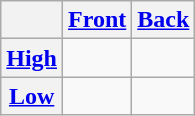<table class="wikitable" style="text-align: center;">
<tr>
<th></th>
<th><a href='#'>Front</a></th>
<th><a href='#'>Back</a></th>
</tr>
<tr>
<th><a href='#'>High</a></th>
<td>   </td>
<td>   </td>
</tr>
<tr>
<th><a href='#'>Low</a></th>
<td>   </td>
<td>   </td>
</tr>
</table>
